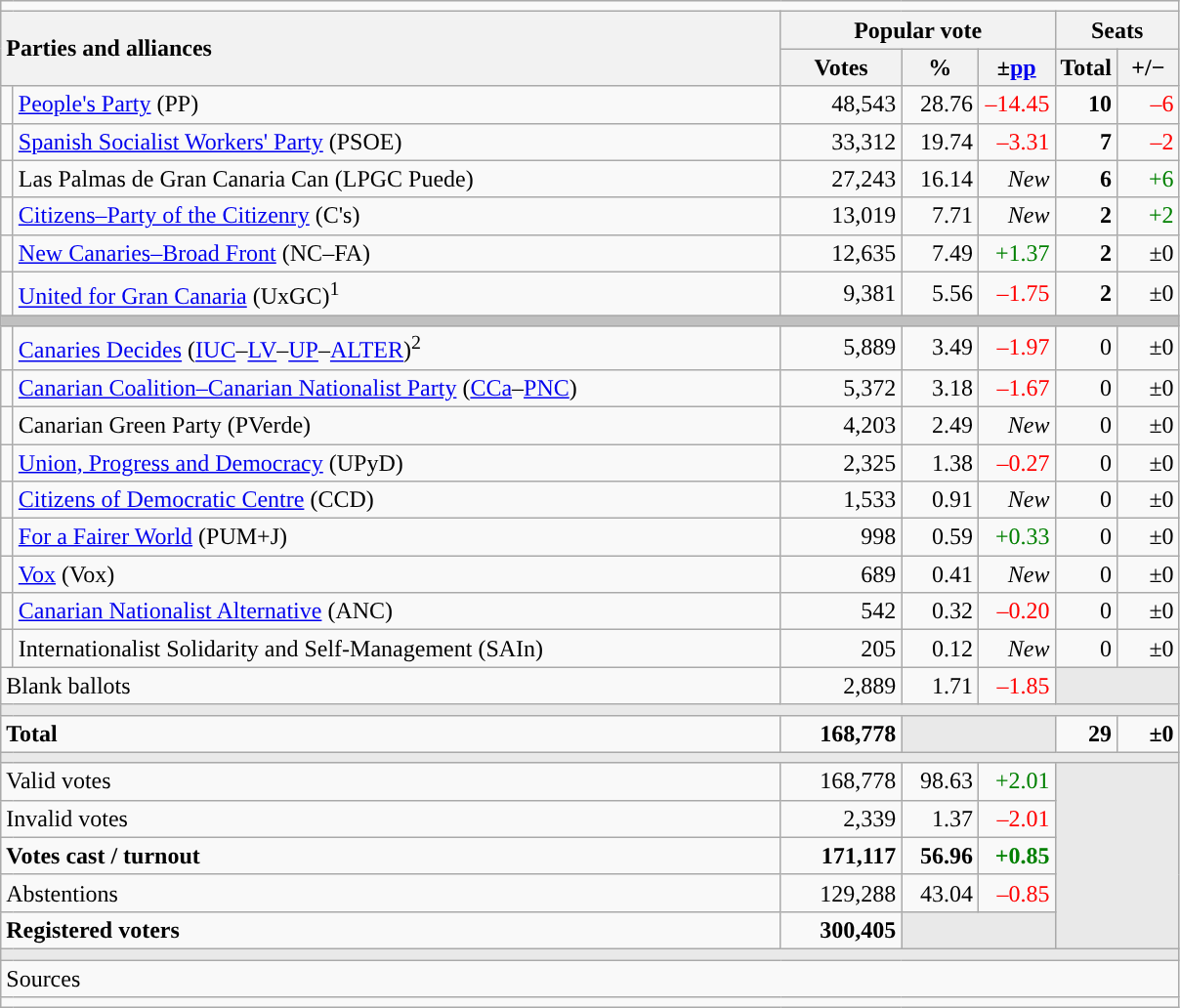<table class="wikitable" style="text-align:right;">
<tr>
<td colspan="7"></td>
</tr>
<tr>
<th style="text-align:left;" rowspan="2" colspan="2" width="525">Parties and alliances</th>
<th colspan="3">Popular vote</th>
<th colspan="2">Seats</th>
</tr>
<tr>
<th width="75">Votes</th>
<th width="45">%</th>
<th width="45">±<a href='#'>pp</a></th>
<th width="35">Total</th>
<th width="35">+/−</th>
</tr>
<tr>
<td width="1" style="color:inherit;background:"></td>
<td align="left"><a href='#'>People's Party</a> (PP)</td>
<td>48,543</td>
<td>28.76</td>
<td style="color:red;">–14.45</td>
<td><strong>10</strong></td>
<td style="color:red;">–6</td>
</tr>
<tr>
<td style="color:inherit;background:"></td>
<td align="left"><a href='#'>Spanish Socialist Workers' Party</a> (PSOE)</td>
<td>33,312</td>
<td>19.74</td>
<td style="color:red;">–3.31</td>
<td><strong>7</strong></td>
<td style="color:red;">–2</td>
</tr>
<tr>
<td style="color:inherit;background:"></td>
<td align="left">Las Palmas de Gran Canaria Can (LPGC Puede)</td>
<td>27,243</td>
<td>16.14</td>
<td><em>New</em></td>
<td><strong>6</strong></td>
<td style="color:green;">+6</td>
</tr>
<tr>
<td style="color:inherit;background:"></td>
<td align="left"><a href='#'>Citizens–Party of the Citizenry</a> (C's)</td>
<td>13,019</td>
<td>7.71</td>
<td><em>New</em></td>
<td><strong>2</strong></td>
<td style="color:green;">+2</td>
</tr>
<tr>
<td style="color:inherit;background:"></td>
<td align="left"><a href='#'>New Canaries–Broad Front</a> (NC–FA)</td>
<td>12,635</td>
<td>7.49</td>
<td style="color:green;">+1.37</td>
<td><strong>2</strong></td>
<td>±0</td>
</tr>
<tr>
<td style="color:inherit;background:"></td>
<td align="left"><a href='#'>United for Gran Canaria</a> (UxGC)<sup>1</sup></td>
<td>9,381</td>
<td>5.56</td>
<td style="color:red;">–1.75</td>
<td><strong>2</strong></td>
<td>±0</td>
</tr>
<tr>
<td colspan="7" bgcolor="#C0C0C0"></td>
</tr>
<tr>
<td style="color:inherit;background:"></td>
<td align="left"><a href='#'>Canaries Decides</a> (<a href='#'>IUC</a>–<a href='#'>LV</a>–<a href='#'>UP</a>–<a href='#'>ALTER</a>)<sup>2</sup></td>
<td>5,889</td>
<td>3.49</td>
<td style="color:red;">–1.97</td>
<td>0</td>
<td>±0</td>
</tr>
<tr>
<td style="color:inherit;background:"></td>
<td align="left"><a href='#'>Canarian Coalition–Canarian Nationalist Party</a> (<a href='#'>CCa</a>–<a href='#'>PNC</a>)</td>
<td>5,372</td>
<td>3.18</td>
<td style="color:red;">–1.67</td>
<td>0</td>
<td>±0</td>
</tr>
<tr>
<td style="color:inherit;background:"></td>
<td align="left">Canarian Green Party (PVerde)</td>
<td>4,203</td>
<td>2.49</td>
<td><em>New</em></td>
<td>0</td>
<td>±0</td>
</tr>
<tr>
<td style="color:inherit;background:"></td>
<td align="left"><a href='#'>Union, Progress and Democracy</a> (UPyD)</td>
<td>2,325</td>
<td>1.38</td>
<td style="color:red;">–0.27</td>
<td>0</td>
<td>±0</td>
</tr>
<tr>
<td style="color:inherit;background:"></td>
<td align="left"><a href='#'>Citizens of Democratic Centre</a> (CCD)</td>
<td>1,533</td>
<td>0.91</td>
<td><em>New</em></td>
<td>0</td>
<td>±0</td>
</tr>
<tr>
<td style="color:inherit;background:"></td>
<td align="left"><a href='#'>For a Fairer World</a> (PUM+J)</td>
<td>998</td>
<td>0.59</td>
<td style="color:green;">+0.33</td>
<td>0</td>
<td>±0</td>
</tr>
<tr>
<td style="color:inherit;background:"></td>
<td align="left"><a href='#'>Vox</a> (Vox)</td>
<td>689</td>
<td>0.41</td>
<td><em>New</em></td>
<td>0</td>
<td>±0</td>
</tr>
<tr>
<td style="color:inherit;background:"></td>
<td align="left"><a href='#'>Canarian Nationalist Alternative</a> (ANC)</td>
<td>542</td>
<td>0.32</td>
<td style="color:red;">–0.20</td>
<td>0</td>
<td>±0</td>
</tr>
<tr>
<td style="color:inherit;background:"></td>
<td align="left">Internationalist Solidarity and Self-Management (SAIn)</td>
<td>205</td>
<td>0.12</td>
<td><em>New</em></td>
<td>0</td>
<td>±0</td>
</tr>
<tr>
<td align="left" colspan="2">Blank ballots</td>
<td>2,889</td>
<td>1.71</td>
<td style="color:red;">–1.85</td>
<td bgcolor="#E9E9E9" colspan="2"></td>
</tr>
<tr>
<td colspan="7" bgcolor="#E9E9E9"></td>
</tr>
<tr style="font-weight:bold;">
<td align="left" colspan="2">Total</td>
<td>168,778</td>
<td bgcolor="#E9E9E9" colspan="2"></td>
<td>29</td>
<td>±0</td>
</tr>
<tr>
<td colspan="7" bgcolor="#E9E9E9"></td>
</tr>
<tr>
<td align="left" colspan="2">Valid votes</td>
<td>168,778</td>
<td>98.63</td>
<td style="color:green;">+2.01</td>
<td bgcolor="#E9E9E9" colspan="2" rowspan="5"></td>
</tr>
<tr>
<td align="left" colspan="2">Invalid votes</td>
<td>2,339</td>
<td>1.37</td>
<td style="color:red;">–2.01</td>
</tr>
<tr style="font-weight:bold;">
<td align="left" colspan="2">Votes cast / turnout</td>
<td>171,117</td>
<td>56.96</td>
<td style="color:green;">+0.85</td>
</tr>
<tr>
<td align="left" colspan="2">Abstentions</td>
<td>129,288</td>
<td>43.04</td>
<td style="color:red;">–0.85</td>
</tr>
<tr style="font-weight:bold;">
<td align="left" colspan="2">Registered voters</td>
<td>300,405</td>
<td bgcolor="#E9E9E9" colspan="2"></td>
</tr>
<tr>
<td colspan="7" bgcolor="#E9E9E9"></td>
</tr>
<tr>
<td align="left" colspan="7">Sources</td>
</tr>
<tr>
<td colspan="7" style="text-align:left; max-width:790px;"></td>
</tr>
</table>
